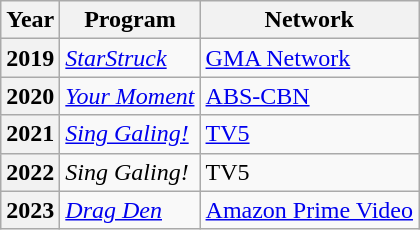<table class="wikitable plainrowheaders">
<tr>
<th>Year</th>
<th>Program</th>
<th>Network</th>
</tr>
<tr>
<th scope="row">2019</th>
<td><em><a href='#'>StarStruck</a></em></td>
<td><a href='#'>GMA Network</a></td>
</tr>
<tr>
<th scope="row">2020</th>
<td><em><a href='#'>Your Moment</a></em></td>
<td><a href='#'>ABS-CBN</a></td>
</tr>
<tr>
<th scope="row">2021</th>
<td><em><a href='#'>Sing Galing!</a></em></td>
<td><a href='#'>TV5</a></td>
</tr>
<tr>
<th scope="row">2022</th>
<td><em>Sing Galing!</em></td>
<td>TV5</td>
</tr>
<tr>
<th scope="row">2023</th>
<td><em><a href='#'>Drag Den</a></em></td>
<td><a href='#'>Amazon Prime Video</a></td>
</tr>
</table>
